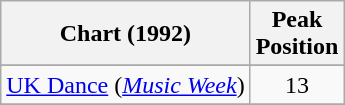<table class="wikitable">
<tr>
<th>Chart (1992)</th>
<th>Peak<br>Position</th>
</tr>
<tr>
</tr>
<tr>
<td><a href='#'>UK Dance</a> (<em><a href='#'>Music Week</a></em>)</td>
<td align="center">13</td>
</tr>
<tr>
</tr>
</table>
